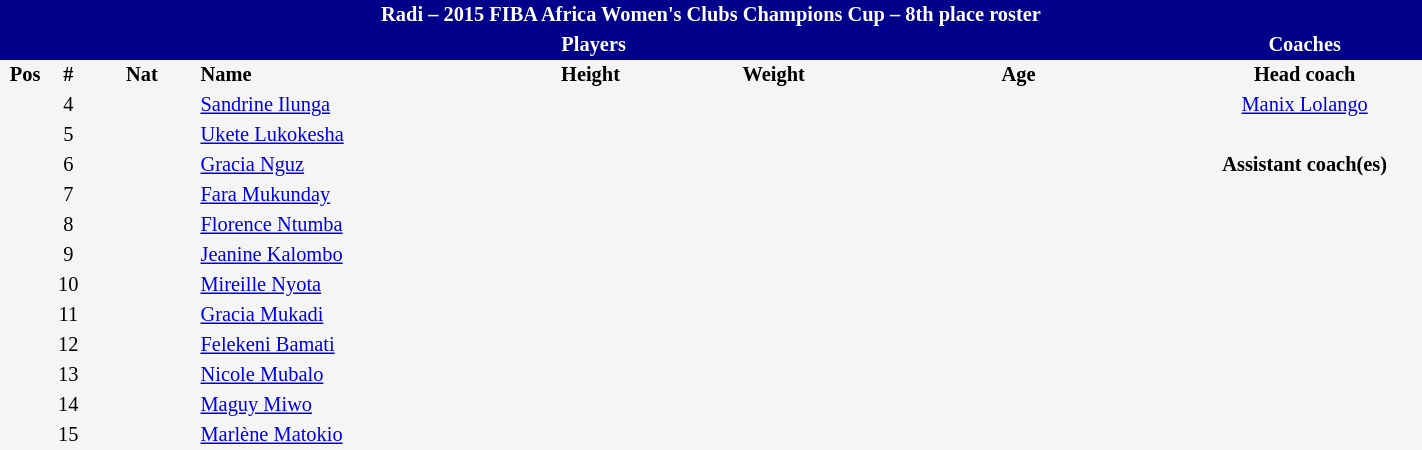<table border=0 cellpadding=2 cellspacing=0  |- bgcolor=#f5f5f5 style="text-align:center; font-size:85%;" width=75%>
<tr>
<td colspan="8" style="background: #00008b; color: white"><strong>Radi – 2015 FIBA Africa Women's Clubs Champions Cup – 8th place roster</strong></td>
</tr>
<tr>
<td colspan="7" style="background: #00008b; color: white"><strong>Players</strong></td>
<td style="background: #00008b; color: white"><strong>Coaches</strong></td>
</tr>
<tr style="background=#f5f5f5; color: black">
<th width=5px>Pos</th>
<th width=5px>#</th>
<th width=50px>Nat</th>
<th width=135px align=left>Name</th>
<th width=100px>Height</th>
<th width=70px>Weight</th>
<th width=160px>Age</th>
<th width=110px>Head coach</th>
</tr>
<tr>
<td></td>
<td>4</td>
<td></td>
<td align=left><a href='#'>Sandrine Ilunga</a></td>
<td></td>
<td></td>
<td><span></span></td>
<td> <a href='#'>Manix Lolango</a></td>
</tr>
<tr>
<td></td>
<td>5</td>
<td></td>
<td align=left><a href='#'>Ukete Lukokesha</a></td>
<td></td>
<td></td>
<td><span></span></td>
</tr>
<tr>
<td></td>
<td>6</td>
<td></td>
<td align=left><a href='#'>Gracia Nguz</a></td>
<td></td>
<td></td>
<td><span></span></td>
<td><strong>Assistant coach(es)</strong></td>
</tr>
<tr>
<td></td>
<td>7</td>
<td></td>
<td align=left><a href='#'>Fara Mukunday</a></td>
<td></td>
<td></td>
<td><span></span></td>
<td></td>
</tr>
<tr>
<td></td>
<td>8</td>
<td></td>
<td align=left><a href='#'>Florence Ntumba</a></td>
<td></td>
<td></td>
<td><span></span></td>
</tr>
<tr>
<td></td>
<td>9</td>
<td></td>
<td align=left><a href='#'>Jeanine Kalombo</a></td>
<td></td>
<td></td>
<td><span></span></td>
</tr>
<tr>
<td></td>
<td>10</td>
<td></td>
<td align=left><a href='#'>Mireille Nyota</a></td>
<td></td>
<td></td>
<td><span></span></td>
</tr>
<tr>
<td></td>
<td>11</td>
<td></td>
<td align=left><a href='#'>Gracia Mukadi</a></td>
<td></td>
<td></td>
<td><span></span></td>
</tr>
<tr>
<td></td>
<td>12</td>
<td></td>
<td align=left><a href='#'>Felekeni Bamati</a></td>
<td></td>
<td></td>
<td><span></span></td>
</tr>
<tr>
<td></td>
<td>13</td>
<td></td>
<td align=left><a href='#'>Nicole Mubalo</a></td>
<td></td>
<td></td>
<td><span></span></td>
</tr>
<tr>
<td></td>
<td>14</td>
<td></td>
<td align=left><a href='#'>Maguy Miwo</a></td>
<td></td>
<td></td>
<td><span></span></td>
</tr>
<tr>
<td></td>
<td>15</td>
<td></td>
<td align=left><a href='#'>Marlène Matokio</a></td>
<td></td>
<td></td>
<td><span></span></td>
</tr>
</table>
